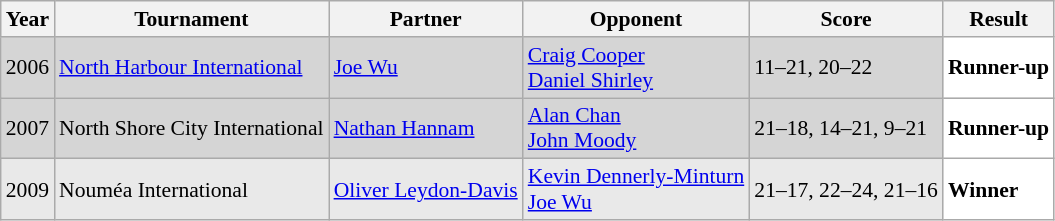<table class="sortable wikitable" style="font-size: 90%;">
<tr>
<th>Year</th>
<th>Tournament</th>
<th>Partner</th>
<th>Opponent</th>
<th>Score</th>
<th>Result</th>
</tr>
<tr style="background:#D5D5D5">
<td align="center">2006</td>
<td align="left"><a href='#'>North Harbour International</a></td>
<td align="left"> <a href='#'>Joe Wu</a></td>
<td align="left"> <a href='#'>Craig Cooper</a> <br>  <a href='#'>Daniel Shirley</a></td>
<td align="left">11–21, 20–22</td>
<td style="text-align:left; background:white"> <strong>Runner-up</strong></td>
</tr>
<tr style="background:#D5D5D5">
<td align="center">2007</td>
<td align="left">North Shore City International</td>
<td align="left"> <a href='#'>Nathan Hannam</a></td>
<td align="left"> <a href='#'>Alan Chan</a> <br>  <a href='#'>John Moody</a></td>
<td align="left">21–18, 14–21, 9–21</td>
<td style="text-align:left; background:white"> <strong>Runner-up</strong></td>
</tr>
<tr style="background:#E9E9E9">
<td align="center">2009</td>
<td align="left">Nouméa International</td>
<td align="left"> <a href='#'>Oliver Leydon-Davis</a></td>
<td align="left"> <a href='#'>Kevin Dennerly-Minturn</a> <br>  <a href='#'>Joe Wu</a></td>
<td align="left">21–17, 22–24, 21–16</td>
<td style="text-align:left; background:white"> <strong>Winner</strong></td>
</tr>
</table>
